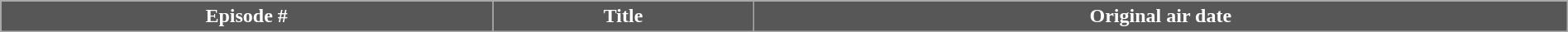<table class="wikitable plainrowheaders"  style="width:100%; margin-right:0;">
<tr>
<th style="background:#575757; color:#fff;">Episode #</th>
<th style="background:#575757; color:#fff;">Title</th>
<th style="background:#575757; color:#fff;">Original air date<br>











</th>
</tr>
</table>
